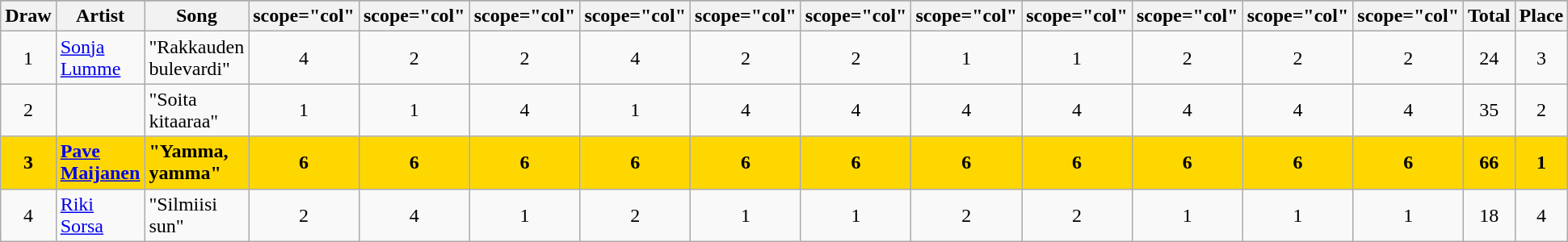<table class="wikitable plainrowheaders" style="margin: 1em auto 1em auto; text-align:center;">
<tr>
</tr>
<tr>
<th scope="col">Draw</th>
<th scope="col">Artist</th>
<th scope="col">Song</th>
<th>scope="col" </th>
<th>scope="col" </th>
<th>scope="col" </th>
<th>scope="col" </th>
<th>scope="col" </th>
<th>scope="col" </th>
<th>scope="col" </th>
<th>scope="col" </th>
<th>scope="col" </th>
<th>scope="col" </th>
<th>scope="col" </th>
<th scope="col">Total</th>
<th scope="col">Place</th>
</tr>
<tr>
<td>1</td>
<td align="left"><a href='#'>Sonja Lumme</a></td>
<td align="left">"Rakkauden bulevardi"</td>
<td>4</td>
<td>2</td>
<td>2</td>
<td>4</td>
<td>2</td>
<td>2</td>
<td>1</td>
<td>1</td>
<td>2</td>
<td>2</td>
<td>2</td>
<td>24</td>
<td>3</td>
</tr>
<tr>
<td>2</td>
<td align="left"></td>
<td align="left">"Soita kitaaraa"</td>
<td>1</td>
<td>1</td>
<td>4</td>
<td>1</td>
<td>4</td>
<td>4</td>
<td>4</td>
<td>4</td>
<td>4</td>
<td>4</td>
<td>4</td>
<td>35</td>
<td>2</td>
</tr>
<tr bgcolor="gold">
<td><strong>3</strong></td>
<td align="left"><strong><a href='#'>Pave Maijanen</a></strong></td>
<td align="left"><strong>"Yamma, yamma"</strong></td>
<td><strong>6</strong></td>
<td><strong>6</strong></td>
<td><strong>6</strong></td>
<td><strong>6</strong></td>
<td><strong>6</strong></td>
<td><strong>6</strong></td>
<td><strong>6</strong></td>
<td><strong>6</strong></td>
<td><strong>6</strong></td>
<td><strong>6</strong></td>
<td><strong>6</strong></td>
<td><strong>66</strong></td>
<td><strong>1</strong></td>
</tr>
<tr>
<td>4</td>
<td align="left"><a href='#'>Riki Sorsa</a></td>
<td align="left">"Silmiisi sun"</td>
<td>2</td>
<td>4</td>
<td>1</td>
<td>2</td>
<td>1</td>
<td>1</td>
<td>2</td>
<td>2</td>
<td>1</td>
<td>1</td>
<td>1</td>
<td>18</td>
<td>4</td>
</tr>
</table>
